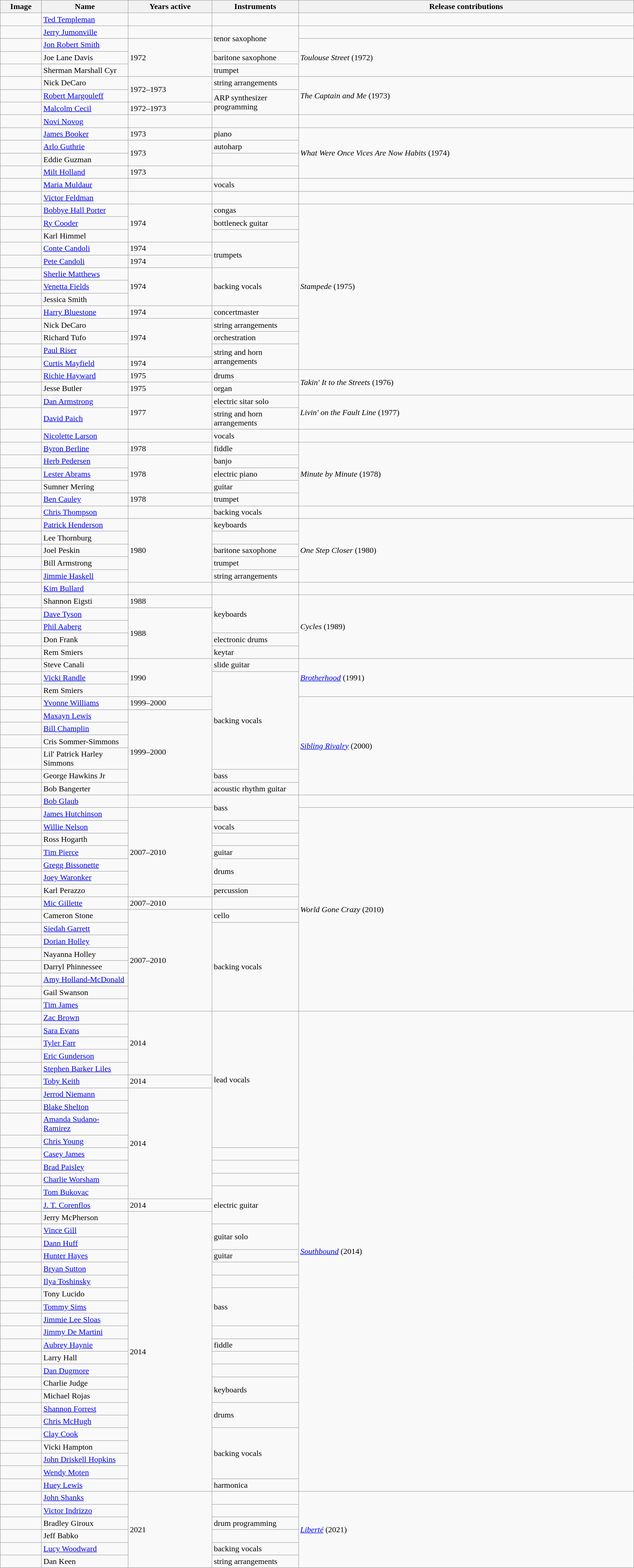<table class="wikitable" border="1" width="100%">
<tr>
<th width="75">Image</th>
<th width="165">Name</th>
<th width="160">Years active</th>
<th width="165">Instruments</th>
<th>Release contributions</th>
</tr>
<tr>
<td></td>
<td><a href='#'>Ted Templeman</a></td>
<td></td>
<td></td>
<td></td>
</tr>
<tr>
<td></td>
<td><a href='#'>Jerry Jumonville</a></td>
<td></td>
<td rowspan="2">tenor saxophone</td>
<td></td>
</tr>
<tr>
<td></td>
<td><a href='#'>Jon Robert Smith</a></td>
<td rowspan="3">1972</td>
<td rowspan="3"><em>Toulouse Street</em> (1972)</td>
</tr>
<tr>
<td></td>
<td>Joe Lane Davis</td>
<td>baritone saxophone</td>
</tr>
<tr>
<td></td>
<td>Sherman Marshall Cyr</td>
<td>trumpet</td>
</tr>
<tr>
<td></td>
<td>Nick DeCaro</td>
<td rowspan="2">1972–1973</td>
<td>string arrangements</td>
<td rowspan="3"><em>The Captain and Me</em> (1973)</td>
</tr>
<tr>
<td></td>
<td><a href='#'>Robert Margouleff</a></td>
<td rowspan="2">ARP synthesizer programming</td>
</tr>
<tr>
<td></td>
<td><a href='#'>Malcolm Cecil</a></td>
<td>1972–1973 </td>
</tr>
<tr>
<td></td>
<td><a href='#'>Novi Novog</a></td>
<td></td>
<td></td>
<td></td>
</tr>
<tr>
<td></td>
<td><a href='#'>James Booker</a></td>
<td>1973 </td>
<td>piano</td>
<td rowspan="4"><em>What Were Once Vices Are Now Habits</em> (1974)</td>
</tr>
<tr>
<td></td>
<td><a href='#'>Arlo Guthrie</a></td>
<td rowspan="2">1973</td>
<td>autoharp</td>
</tr>
<tr>
<td></td>
<td>Eddie Guzman</td>
<td></td>
</tr>
<tr>
<td></td>
<td><a href='#'>Milt Holland</a></td>
<td>1973 </td>
<td></td>
</tr>
<tr>
<td></td>
<td><a href='#'>Maria Muldaur</a></td>
<td></td>
<td>vocals</td>
<td></td>
</tr>
<tr>
<td></td>
<td><a href='#'>Victor Feldman</a></td>
<td> </td>
<td></td>
<td></td>
</tr>
<tr>
<td></td>
<td><a href='#'>Bobbye Hall Porter</a></td>
<td rowspan="3">1974</td>
<td>congas</td>
<td rowspan="13"><em>Stampede</em> (1975)</td>
</tr>
<tr>
<td></td>
<td><a href='#'>Ry Cooder</a></td>
<td>bottleneck guitar</td>
</tr>
<tr>
<td></td>
<td>Karl Himmel</td>
<td></td>
</tr>
<tr>
<td></td>
<td><a href='#'>Conte Candoli</a></td>
<td>1974 </td>
<td rowspan="2">trumpets</td>
</tr>
<tr>
<td></td>
<td><a href='#'>Pete Candoli</a></td>
<td>1974 </td>
</tr>
<tr>
<td></td>
<td><a href='#'>Sherlie Matthews</a></td>
<td rowspan="3">1974</td>
<td rowspan="3">backing vocals</td>
</tr>
<tr>
<td></td>
<td><a href='#'>Venetta Fields</a></td>
</tr>
<tr>
<td></td>
<td>Jessica Smith</td>
</tr>
<tr>
<td></td>
<td><a href='#'>Harry Bluestone</a></td>
<td>1974 </td>
<td>concertmaster</td>
</tr>
<tr>
<td></td>
<td>Nick DeCaro</td>
<td rowspan="3">1974</td>
<td>string arrangements</td>
</tr>
<tr>
<td></td>
<td>Richard Tufo</td>
<td>orchestration</td>
</tr>
<tr>
<td></td>
<td><a href='#'>Paul Riser</a></td>
<td rowspan="2">string and horn arrangements</td>
</tr>
<tr>
<td></td>
<td><a href='#'>Curtis Mayfield</a></td>
<td>1974 </td>
</tr>
<tr>
<td></td>
<td><a href='#'>Richie Hayward</a></td>
<td>1975 </td>
<td>drums</td>
<td rowspan="2"><em>Takin' It to the Streets</em> (1976)</td>
</tr>
<tr>
<td></td>
<td>Jesse Butler</td>
<td>1975</td>
<td>organ</td>
</tr>
<tr>
<td></td>
<td><a href='#'>Dan Armstrong</a></td>
<td rowspan="2">1977</td>
<td>electric sitar solo</td>
<td rowspan="2"><em>Livin' on the Fault Line</em> (1977)</td>
</tr>
<tr>
<td></td>
<td><a href='#'>David Paich</a></td>
<td>string and horn arrangements</td>
</tr>
<tr>
<td></td>
<td><a href='#'>Nicolette Larson</a></td>
<td></td>
<td>vocals</td>
<td></td>
</tr>
<tr>
<td></td>
<td><a href='#'>Byron Berline</a></td>
<td>1978 </td>
<td>fiddle</td>
<td rowspan="5"><em>Minute by Minute</em> (1978)</td>
</tr>
<tr>
<td></td>
<td><a href='#'>Herb Pedersen</a></td>
<td rowspan="3">1978</td>
<td>banjo</td>
</tr>
<tr>
<td></td>
<td><a href='#'>Lester Abrams</a></td>
<td>electric piano</td>
</tr>
<tr>
<td></td>
<td>Sumner Mering</td>
<td>guitar</td>
</tr>
<tr>
<td></td>
<td><a href='#'>Ben Cauley</a></td>
<td>1978 </td>
<td>trumpet</td>
</tr>
<tr>
<td></td>
<td><a href='#'>Chris Thompson</a></td>
<td></td>
<td>backing vocals</td>
<td></td>
</tr>
<tr>
<td></td>
<td><a href='#'>Patrick Henderson</a></td>
<td rowspan="5">1980</td>
<td>keyboards</td>
<td rowspan="5"><em>One Step Closer</em> (1980)</td>
</tr>
<tr>
<td></td>
<td>Lee Thornburg</td>
<td></td>
</tr>
<tr>
<td></td>
<td>Joel Peskin</td>
<td>baritone saxophone</td>
</tr>
<tr>
<td></td>
<td>Bill Armstrong</td>
<td>trumpet</td>
</tr>
<tr>
<td></td>
<td><a href='#'>Jimmie Haskell</a></td>
<td>string arrangements</td>
</tr>
<tr>
<td></td>
<td><a href='#'>Kim Bullard</a></td>
<td></td>
<td></td>
<td></td>
</tr>
<tr>
<td></td>
<td>Shannon Eigsti</td>
<td>1988 </td>
<td rowspan="3">keyboards</td>
<td rowspan="5"><em>Cycles</em> (1989)</td>
</tr>
<tr>
<td></td>
<td><a href='#'>Dave Tyson</a></td>
<td rowspan="4">1988</td>
</tr>
<tr>
<td></td>
<td><a href='#'>Phil Aaberg</a></td>
</tr>
<tr>
<td></td>
<td>Don Frank</td>
<td>electronic drums</td>
</tr>
<tr>
<td></td>
<td>Rem Smiers</td>
<td>keytar</td>
</tr>
<tr>
<td></td>
<td>Steve Canali</td>
<td rowspan="3">1990</td>
<td>slide guitar</td>
<td rowspan="3"><em><a href='#'>Brotherhood</a></em> (1991)</td>
</tr>
<tr>
<td></td>
<td><a href='#'>Vicki Randle</a></td>
<td rowspan="7">backing vocals</td>
</tr>
<tr>
<td></td>
<td>Rem Smiers</td>
</tr>
<tr>
<td></td>
<td><a href='#'>Yvonne Williams</a></td>
<td>1999–2000 </td>
<td rowspan="7"><em><a href='#'>Sibling Rivalry</a></em> (2000)</td>
</tr>
<tr>
<td></td>
<td><a href='#'>Maxayn Lewis</a></td>
<td rowspan="6">1999–2000</td>
</tr>
<tr>
<td></td>
<td><a href='#'>Bill Champlin</a></td>
</tr>
<tr>
<td></td>
<td>Cris Sommer-Simmons</td>
</tr>
<tr>
<td></td>
<td>Lil' Patrick Harley Simmons</td>
</tr>
<tr>
<td></td>
<td>George Hawkins Jr</td>
<td>bass</td>
</tr>
<tr>
<td></td>
<td>Bob Bangerter</td>
<td>acoustic rhythm guitar</td>
</tr>
<tr>
<td></td>
<td><a href='#'>Bob Glaub</a></td>
<td></td>
<td rowspan="2">bass</td>
<td></td>
</tr>
<tr>
<td></td>
<td><a href='#'>James Hutchinson</a></td>
<td rowspan="7">2007–2010</td>
<td rowspan="16"><em>World Gone Crazy</em> (2010)</td>
</tr>
<tr>
<td></td>
<td><a href='#'>Willie Nelson</a></td>
<td>vocals</td>
</tr>
<tr>
<td></td>
<td>Ross Hogarth</td>
<td></td>
</tr>
<tr>
<td></td>
<td><a href='#'>Tim Pierce</a></td>
<td>guitar</td>
</tr>
<tr>
<td></td>
<td><a href='#'>Gregg Bissonette</a></td>
<td rowspan="2">drums</td>
</tr>
<tr>
<td></td>
<td><a href='#'>Joey Waronker</a></td>
</tr>
<tr>
<td></td>
<td>Karl Perazzo</td>
<td>percussion</td>
</tr>
<tr>
<td></td>
<td><a href='#'>Mic Gillette</a></td>
<td>2007–2010 </td>
<td></td>
</tr>
<tr>
<td></td>
<td>Cameron Stone</td>
<td rowspan="8">2007–2010</td>
<td>cello</td>
</tr>
<tr>
<td></td>
<td><a href='#'>Siedah Garrett</a></td>
<td rowspan="7">backing vocals</td>
</tr>
<tr>
<td></td>
<td><a href='#'>Dorian Holley</a></td>
</tr>
<tr>
<td></td>
<td>Nayanna Holley</td>
</tr>
<tr>
<td></td>
<td>Darryl Phinnessee</td>
</tr>
<tr>
<td></td>
<td><a href='#'>Amy Holland-McDonald</a></td>
</tr>
<tr>
<td></td>
<td>Gail Swanson</td>
</tr>
<tr>
<td></td>
<td><a href='#'>Tim James</a></td>
</tr>
<tr>
<td></td>
<td><a href='#'>Zac Brown</a></td>
<td rowspan="5">2014</td>
<td rowspan="10">lead vocals</td>
<td rowspan="37"><em><a href='#'>Southbound</a></em> (2014)</td>
</tr>
<tr>
<td></td>
<td><a href='#'>Sara Evans</a></td>
</tr>
<tr>
<td></td>
<td><a href='#'>Tyler Farr</a></td>
</tr>
<tr>
<td></td>
<td><a href='#'>Eric Gunderson</a></td>
</tr>
<tr>
<td></td>
<td><a href='#'>Stephen Barker Liles</a></td>
</tr>
<tr>
<td></td>
<td><a href='#'>Toby Keith</a></td>
<td>2014 </td>
</tr>
<tr>
<td></td>
<td><a href='#'>Jerrod Niemann</a></td>
<td rowspan="8">2014</td>
</tr>
<tr>
<td></td>
<td><a href='#'>Blake Shelton</a></td>
</tr>
<tr>
<td></td>
<td><a href='#'>Amanda Sudano-Ramirez</a></td>
</tr>
<tr>
<td></td>
<td><a href='#'>Chris Young</a></td>
</tr>
<tr>
<td></td>
<td><a href='#'>Casey James</a></td>
<td></td>
</tr>
<tr>
<td></td>
<td><a href='#'>Brad Paisley</a></td>
<td></td>
</tr>
<tr>
<td></td>
<td><a href='#'>Charlie Worsham</a></td>
<td></td>
</tr>
<tr>
<td></td>
<td><a href='#'>Tom Bukovac</a></td>
<td rowspan="3">electric guitar</td>
</tr>
<tr>
<td></td>
<td><a href='#'>J. T. Corenflos</a></td>
<td>2014 </td>
</tr>
<tr>
<td></td>
<td>Jerry McPherson</td>
<td rowspan="22">2014</td>
</tr>
<tr>
<td></td>
<td><a href='#'>Vince Gill</a></td>
<td rowspan="2">guitar solo</td>
</tr>
<tr>
<td></td>
<td><a href='#'>Dann Huff</a></td>
</tr>
<tr>
<td></td>
<td><a href='#'>Hunter Hayes</a></td>
<td>guitar</td>
</tr>
<tr>
<td></td>
<td><a href='#'>Bryan Sutton</a></td>
<td></td>
</tr>
<tr>
<td></td>
<td><a href='#'>Ilya Toshinsky</a></td>
<td></td>
</tr>
<tr>
<td></td>
<td>Tony Lucido</td>
<td rowspan="3">bass</td>
</tr>
<tr>
<td></td>
<td><a href='#'>Tommy Sims</a></td>
</tr>
<tr>
<td></td>
<td><a href='#'>Jimmie Lee Sloas</a></td>
</tr>
<tr>
<td></td>
<td><a href='#'>Jimmy De Martini</a></td>
<td></td>
</tr>
<tr>
<td></td>
<td><a href='#'>Aubrey Haynie</a></td>
<td>fiddle</td>
</tr>
<tr>
<td></td>
<td>Larry Hall</td>
<td></td>
</tr>
<tr>
<td></td>
<td><a href='#'>Dan Dugmore</a></td>
<td></td>
</tr>
<tr>
<td></td>
<td>Charlie Judge</td>
<td rowspan="2">keyboards</td>
</tr>
<tr>
<td></td>
<td>Michael Rojas</td>
</tr>
<tr>
<td></td>
<td><a href='#'>Shannon Forrest</a></td>
<td rowspan="2">drums</td>
</tr>
<tr>
<td></td>
<td><a href='#'>Chris McHugh</a></td>
</tr>
<tr>
<td></td>
<td><a href='#'>Clay Cook</a></td>
<td rowspan="4">backing vocals</td>
</tr>
<tr>
<td></td>
<td>Vicki Hampton</td>
</tr>
<tr>
<td></td>
<td><a href='#'>John Driskell Hopkins</a></td>
</tr>
<tr>
<td></td>
<td><a href='#'>Wendy Moten</a></td>
</tr>
<tr>
<td></td>
<td><a href='#'>Huey Lewis</a></td>
<td>harmonica</td>
</tr>
<tr>
<td></td>
<td><a href='#'>John Shanks</a></td>
<td rowspan="6">2021</td>
<td></td>
<td rowspan="6"><em><a href='#'>Liberté</a></em> (2021)</td>
</tr>
<tr>
<td></td>
<td><a href='#'>Victor Indrizzo</a></td>
<td></td>
</tr>
<tr>
<td></td>
<td>Bradley Giroux</td>
<td>drum programming</td>
</tr>
<tr>
<td></td>
<td>Jeff Babko</td>
<td></td>
</tr>
<tr>
<td></td>
<td><a href='#'>Lucy Woodward</a></td>
<td>backing vocals</td>
</tr>
<tr>
<td></td>
<td>Dan Keen</td>
<td>string arrangements</td>
</tr>
</table>
